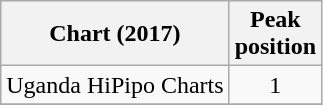<table class="wikitable sortable plainrowheaders" style="text-align:center">
<tr>
<th scope="col">Chart (2017)</th>
<th scope="col">Peak<br> position</th>
</tr>
<tr>
<td>Uganda HiPipo Charts</td>
<td>1</td>
</tr>
<tr>
</tr>
</table>
